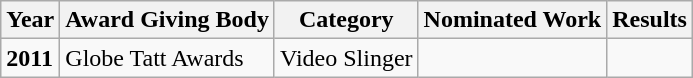<table class="wikitable">
<tr>
<th>Year</th>
<th>Award Giving Body</th>
<th>Category</th>
<th>Nominated Work</th>
<th>Results</th>
</tr>
<tr>
<td><strong>2011</strong></td>
<td>Globe Tatt Awards</td>
<td>Video Slinger</td>
<td></td>
<td></td>
</tr>
</table>
